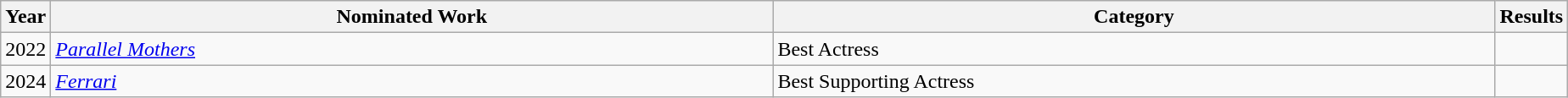<table class="wikitable">
<tr>
<th scope="col" style="width":1em;">Year</th>
<th scope="col" style="width:35em;">Nominated Work</th>
<th scope="col" style="width:35em;">Category</th>
<th scope="col" style="width:1em;">Results</th>
</tr>
<tr>
<td>2022</td>
<td><em><a href='#'>Parallel Mothers</a></em></td>
<td>Best Actress</td>
<td></td>
</tr>
<tr>
<td>2024</td>
<td><em><a href='#'>Ferrari</a></em></td>
<td>Best Supporting Actress</td>
<td></td>
</tr>
</table>
